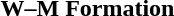<table style="float: center; width: 200px; border: 0px">
<tr>
<td><br><strong>W–M Formation</strong>
<div>












</div></td>
</tr>
</table>
